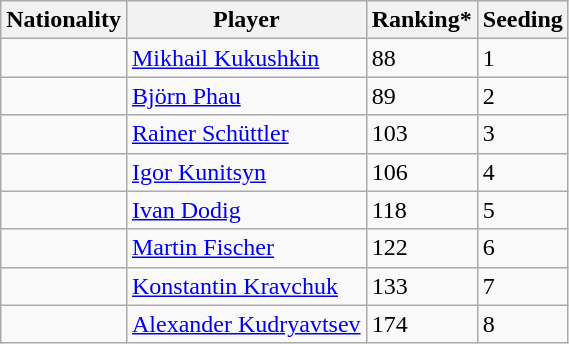<table class="wikitable" border="1">
<tr>
<th>Nationality</th>
<th>Player</th>
<th>Ranking*</th>
<th>Seeding</th>
</tr>
<tr>
<td></td>
<td><a href='#'>Mikhail Kukushkin</a></td>
<td>88</td>
<td>1</td>
</tr>
<tr>
<td></td>
<td><a href='#'>Björn Phau</a></td>
<td>89</td>
<td>2</td>
</tr>
<tr>
<td></td>
<td><a href='#'>Rainer Schüttler</a></td>
<td>103</td>
<td>3</td>
</tr>
<tr>
<td></td>
<td><a href='#'>Igor Kunitsyn</a></td>
<td>106</td>
<td>4</td>
</tr>
<tr>
<td></td>
<td><a href='#'>Ivan Dodig</a></td>
<td>118</td>
<td>5</td>
</tr>
<tr>
<td></td>
<td><a href='#'>Martin Fischer</a></td>
<td>122</td>
<td>6</td>
</tr>
<tr>
<td></td>
<td><a href='#'>Konstantin Kravchuk</a></td>
<td>133</td>
<td>7</td>
</tr>
<tr>
<td></td>
<td><a href='#'>Alexander Kudryavtsev</a></td>
<td>174</td>
<td>8</td>
</tr>
</table>
